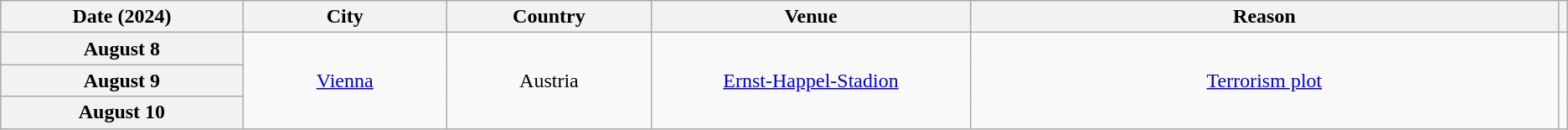<table class="wikitable plainrowheaders" style="text-align:center;">
<tr>
<th scope="col" style="width:12em;">Date (2024)</th>
<th scope="col" style="width:10em;">City</th>
<th scope="col" style="width:10em;">Country</th>
<th scope="col" style="width:16em;">Venue</th>
<th scope="col" style="width:29.95em;">Reason</th>
<th scope="col" class="unsortable"></th>
</tr>
<tr>
<th scope="row" style="text-align:center;">August 8</th>
<td rowspan="3"><a href='#'>Vienna</a></td>
<td rowspan="3">Austria</td>
<td rowspan="3"><a href='#'>Ernst-Happel-Stadion</a></td>
<td rowspan="3"><a href='#'>Terrorism plot</a></td>
<td rowspan="3"></td>
</tr>
<tr>
<th scope="row" style="text-align:center;">August 9</th>
</tr>
<tr>
<th scope="row" style="text-align:center;">August 10</th>
</tr>
</table>
